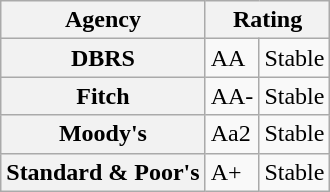<table class="wikitable">
<tr>
<th scope="col">Agency</th>
<th scope="col" colspan="2">Rating</th>
</tr>
<tr>
<th scope="row">DBRS</th>
<td>AA</td>
<td>Stable</td>
</tr>
<tr>
<th scope="row">Fitch</th>
<td>AA-</td>
<td>Stable</td>
</tr>
<tr>
<th scope="row">Moody's</th>
<td>Aa2</td>
<td>Stable</td>
</tr>
<tr>
<th scope="row">Standard & Poor's</th>
<td>A+</td>
<td>Stable</td>
</tr>
</table>
